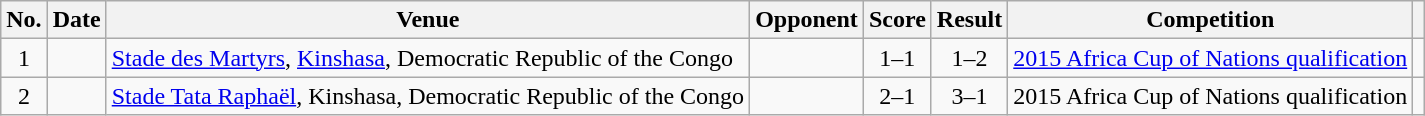<table class="wikitable sortable">
<tr>
<th scope="col">No.</th>
<th scope="col">Date</th>
<th scope="col">Venue</th>
<th scope="col">Opponent</th>
<th scope="col">Score</th>
<th scope="col">Result</th>
<th scope="col">Competition</th>
<th scope="col" class="unsortable"></th>
</tr>
<tr>
<td style="text-align:center">1</td>
<td></td>
<td><a href='#'>Stade des Martyrs</a>, <a href='#'>Kinshasa</a>, Democratic Republic of the Congo</td>
<td></td>
<td style="text-align:center">1–1</td>
<td style="text-align:center">1–2</td>
<td><a href='#'>2015 Africa Cup of Nations qualification</a></td>
<td></td>
</tr>
<tr>
<td style="text-align:center">2</td>
<td></td>
<td><a href='#'>Stade Tata Raphaël</a>, Kinshasa, Democratic Republic of the Congo</td>
<td></td>
<td style="text-align:center">2–1</td>
<td style="text-align:center">3–1</td>
<td>2015 Africa Cup of Nations qualification</td>
<td></td>
</tr>
</table>
